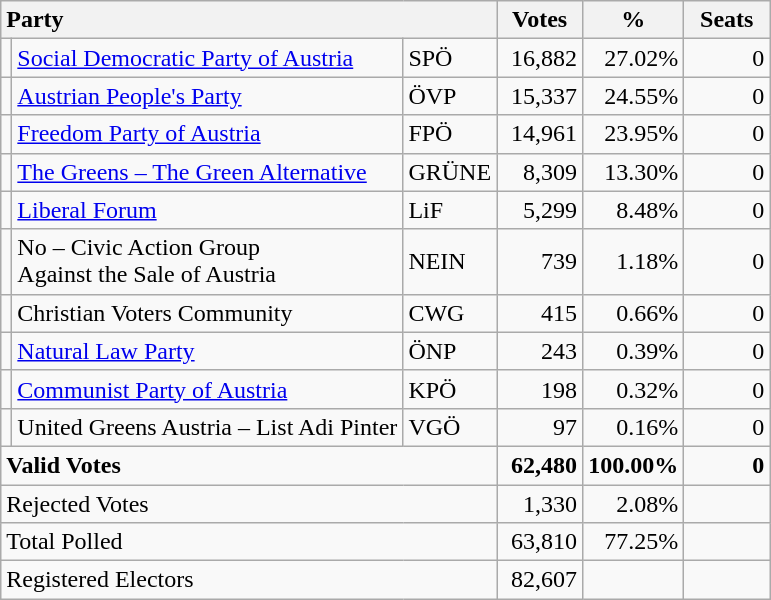<table class="wikitable" border="1" style="text-align:right;">
<tr>
<th style="text-align:left;" colspan=3>Party</th>
<th align=center width="50">Votes</th>
<th align=center width="50">%</th>
<th align=center width="50">Seats</th>
</tr>
<tr>
<td></td>
<td align=left><a href='#'>Social Democratic Party of Austria</a></td>
<td align=left>SPÖ</td>
<td>16,882</td>
<td>27.02%</td>
<td>0</td>
</tr>
<tr>
<td></td>
<td align=left><a href='#'>Austrian People's Party</a></td>
<td align=left>ÖVP</td>
<td>15,337</td>
<td>24.55%</td>
<td>0</td>
</tr>
<tr>
<td></td>
<td align=left><a href='#'>Freedom Party of Austria</a></td>
<td align=left>FPÖ</td>
<td>14,961</td>
<td>23.95%</td>
<td>0</td>
</tr>
<tr>
<td></td>
<td align=left style="white-space: nowrap;"><a href='#'>The Greens – The Green Alternative</a></td>
<td align=left>GRÜNE</td>
<td>8,309</td>
<td>13.30%</td>
<td>0</td>
</tr>
<tr>
<td></td>
<td align=left><a href='#'>Liberal Forum</a></td>
<td align=left>LiF</td>
<td>5,299</td>
<td>8.48%</td>
<td>0</td>
</tr>
<tr>
<td></td>
<td align=left>No – Civic Action Group<br>Against the Sale of Austria</td>
<td align=left>NEIN</td>
<td>739</td>
<td>1.18%</td>
<td>0</td>
</tr>
<tr>
<td></td>
<td align=left>Christian Voters Community</td>
<td align=left>CWG</td>
<td>415</td>
<td>0.66%</td>
<td>0</td>
</tr>
<tr>
<td></td>
<td align=left><a href='#'>Natural Law Party</a></td>
<td align=left>ÖNP</td>
<td>243</td>
<td>0.39%</td>
<td>0</td>
</tr>
<tr>
<td></td>
<td align=left><a href='#'>Communist Party of Austria</a></td>
<td align=left>KPÖ</td>
<td>198</td>
<td>0.32%</td>
<td>0</td>
</tr>
<tr>
<td></td>
<td align=left>United Greens Austria – List Adi Pinter</td>
<td align=left>VGÖ</td>
<td>97</td>
<td>0.16%</td>
<td>0</td>
</tr>
<tr style="font-weight:bold">
<td align=left colspan=3>Valid Votes</td>
<td>62,480</td>
<td>100.00%</td>
<td>0</td>
</tr>
<tr>
<td align=left colspan=3>Rejected Votes</td>
<td>1,330</td>
<td>2.08%</td>
<td></td>
</tr>
<tr>
<td align=left colspan=3>Total Polled</td>
<td>63,810</td>
<td>77.25%</td>
<td></td>
</tr>
<tr>
<td align=left colspan=3>Registered Electors</td>
<td>82,607</td>
<td></td>
<td></td>
</tr>
</table>
